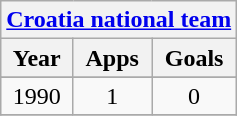<table class="wikitable" style="text-align:center">
<tr>
<th colspan=3><a href='#'>Croatia national team</a></th>
</tr>
<tr>
<th>Year</th>
<th>Apps</th>
<th>Goals</th>
</tr>
<tr>
</tr>
<tr>
<td>1990</td>
<td>1</td>
<td>0</td>
</tr>
<tr>
</tr>
</table>
